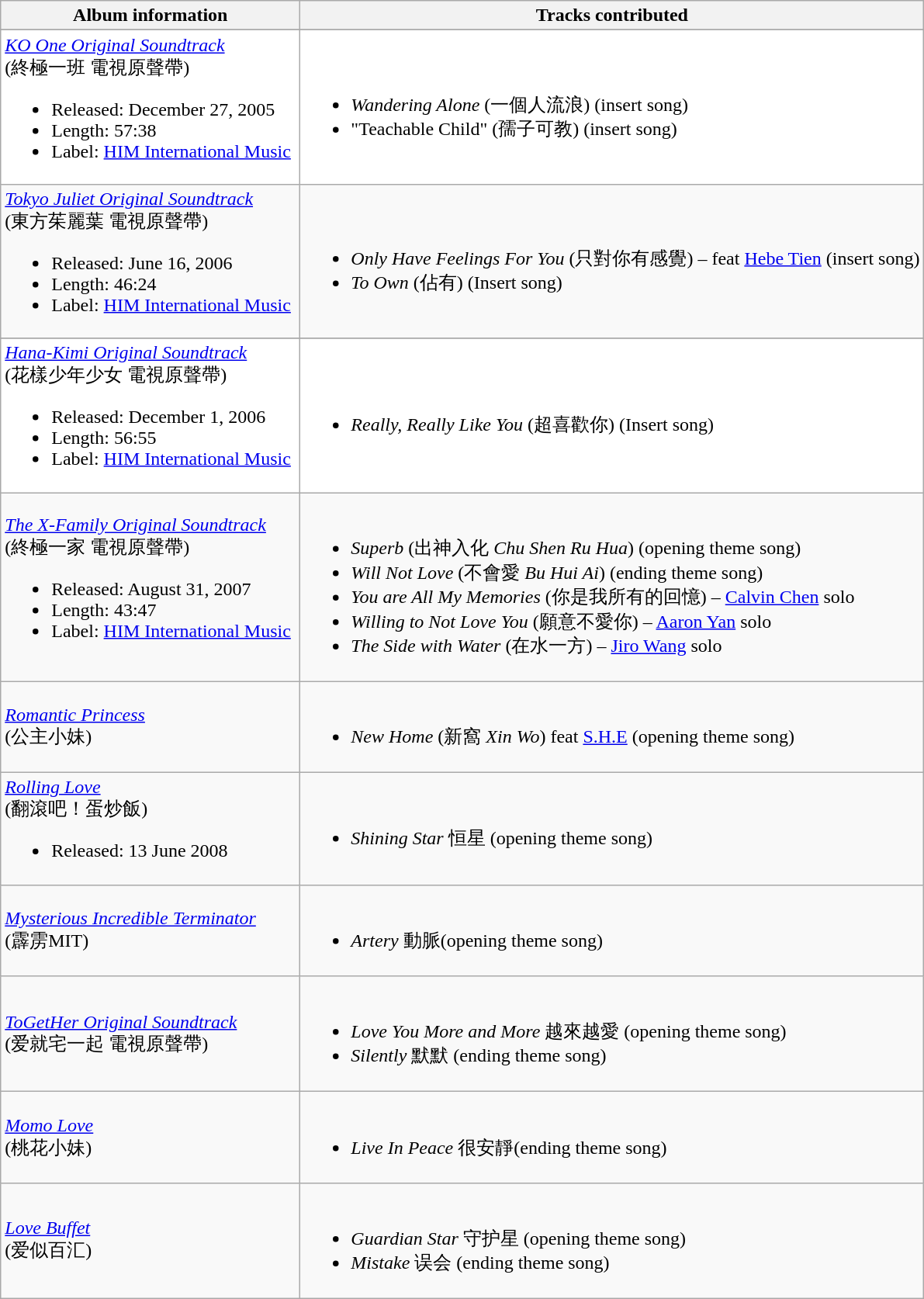<table class="wikitable">
<tr>
<th width="250px">Album information</th>
<th>Tracks contributed</th>
</tr>
<tr>
</tr>
<tr bgcolor="#FFFFFF">
<td><em><a href='#'>KO One Original Soundtrack</a></em><br>(終極一班 電視原聲帶)<br><ul><li>Released: December 27, 2005</li><li>Length: 57:38</li><li>Label: <a href='#'>HIM International Music</a></li></ul></td>
<td><br><ul><li><em>Wandering Alone</em> (一個人流浪) (insert song)</li><li>"Teachable Child" (孺子可教) (insert song)</li></ul></td>
</tr>
<tr>
<td><em><a href='#'>Tokyo Juliet Original Soundtrack</a></em><br>(東方茱麗葉 電視原聲帶)<br><ul><li>Released: June 16, 2006</li><li>Length: 46:24</li><li>Label: <a href='#'>HIM International Music</a></li></ul></td>
<td><br><ul><li><em>Only Have Feelings For You</em> (只對你有感覺) – feat <a href='#'>Hebe Tien</a> (insert song)</li><li><em>To Own</em> (佔有) (Insert song)</li></ul></td>
</tr>
<tr>
</tr>
<tr bgcolor="#FFFFFF">
<td><em><a href='#'>Hana-Kimi Original Soundtrack</a></em><br>(花樣少年少女 電視原聲帶)<br><ul><li>Released: December 1, 2006</li><li>Length: 56:55</li><li>Label: <a href='#'>HIM International Music</a></li></ul></td>
<td><br><ul><li><em>Really, Really Like You</em> (超喜歡你) (Insert song)</li></ul></td>
</tr>
<tr>
<td><em><a href='#'>The X-Family Original Soundtrack</a></em><br>(終極一家 電視原聲帶)<br><ul><li>Released: August 31, 2007</li><li>Length: 43:47</li><li>Label: <a href='#'>HIM International Music</a></li></ul></td>
<td><br><ul><li><em>Superb</em> (出神入化 <em>Chu Shen Ru Hua</em>) (opening theme song)</li><li><em>Will Not Love</em> (不會愛 <em>Bu Hui Ai</em>) (ending theme song)</li><li><em>You are All My Memories</em> (你是我所有的回憶) – <a href='#'>Calvin Chen</a> solo</li><li><em>Willing to Not Love You</em> (願意不愛你) – <a href='#'>Aaron Yan</a> solo</li><li><em>The Side with Water</em> (在水一方) – <a href='#'>Jiro Wang</a> solo</li></ul></td>
</tr>
<tr>
<td><em><a href='#'>Romantic Princess</a></em><br>(公主小妹)</td>
<td><br><ul><li><em>New Home</em> (新窩 <em>Xin Wo</em>) feat <a href='#'>S.H.E</a> (opening theme song)</li></ul></td>
</tr>
<tr>
<td><em><a href='#'>Rolling Love</a></em><br>(翻滾吧！蛋炒飯)<br><ul><li>Released: 13 June 2008</li></ul></td>
<td><br><ul><li><em>Shining Star</em> 恒星 (opening theme song)</li></ul></td>
</tr>
<tr>
<td><em><a href='#'>Mysterious Incredible Terminator</a></em><br>(霹雳MIT)</td>
<td><br><ul><li><em>Artery</em> 動脈(opening theme song)</li></ul></td>
</tr>
<tr>
<td><em><a href='#'>ToGetHer Original Soundtrack</a></em><br>(爱就宅一起 電視原聲帶)</td>
<td><br><ul><li><em>Love You More and More</em> 越來越愛 (opening theme song)</li><li><em>Silently</em> 默默 (ending theme song)</li></ul></td>
</tr>
<tr>
<td><em><a href='#'>Momo Love</a></em><br>(桃花小妹)</td>
<td><br><ul><li><em>Live In Peace</em> 很安靜(ending theme song)</li></ul></td>
</tr>
<tr>
<td><em><a href='#'>Love Buffet</a></em><br>(爱似百汇)</td>
<td><br><ul><li><em>Guardian Star</em> 守护星 (opening theme song)</li><li><em>Mistake</em> 误会 (ending theme song)</li></ul></td>
</tr>
</table>
